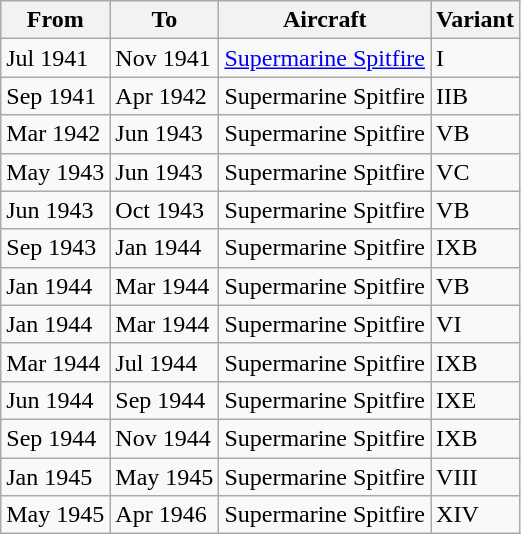<table class="wikitable">
<tr>
<th>From</th>
<th>To</th>
<th>Aircraft</th>
<th>Variant</th>
</tr>
<tr>
<td>Jul 1941</td>
<td>Nov 1941</td>
<td><a href='#'>Supermarine Spitfire</a></td>
<td>I</td>
</tr>
<tr>
<td>Sep 1941</td>
<td>Apr 1942</td>
<td>Supermarine Spitfire</td>
<td>IIB</td>
</tr>
<tr>
<td>Mar 1942</td>
<td>Jun 1943</td>
<td>Supermarine Spitfire</td>
<td>VB</td>
</tr>
<tr>
<td>May 1943</td>
<td>Jun 1943</td>
<td>Supermarine Spitfire</td>
<td>VC</td>
</tr>
<tr>
<td>Jun 1943</td>
<td>Oct 1943</td>
<td>Supermarine Spitfire</td>
<td>VB</td>
</tr>
<tr>
<td>Sep 1943</td>
<td>Jan 1944</td>
<td>Supermarine Spitfire</td>
<td>IXB</td>
</tr>
<tr>
<td>Jan 1944</td>
<td>Mar 1944</td>
<td>Supermarine Spitfire</td>
<td>VB</td>
</tr>
<tr>
<td>Jan 1944</td>
<td>Mar 1944</td>
<td>Supermarine Spitfire</td>
<td>VI</td>
</tr>
<tr>
<td>Mar 1944</td>
<td>Jul 1944</td>
<td>Supermarine Spitfire</td>
<td>IXB</td>
</tr>
<tr>
<td>Jun 1944</td>
<td>Sep 1944</td>
<td>Supermarine Spitfire</td>
<td>IXE</td>
</tr>
<tr>
<td>Sep 1944</td>
<td>Nov 1944</td>
<td>Supermarine Spitfire</td>
<td>IXB</td>
</tr>
<tr>
<td>Jan 1945</td>
<td>May 1945</td>
<td>Supermarine Spitfire</td>
<td>VIII</td>
</tr>
<tr>
<td>May 1945</td>
<td>Apr 1946</td>
<td>Supermarine Spitfire</td>
<td>XIV</td>
</tr>
</table>
